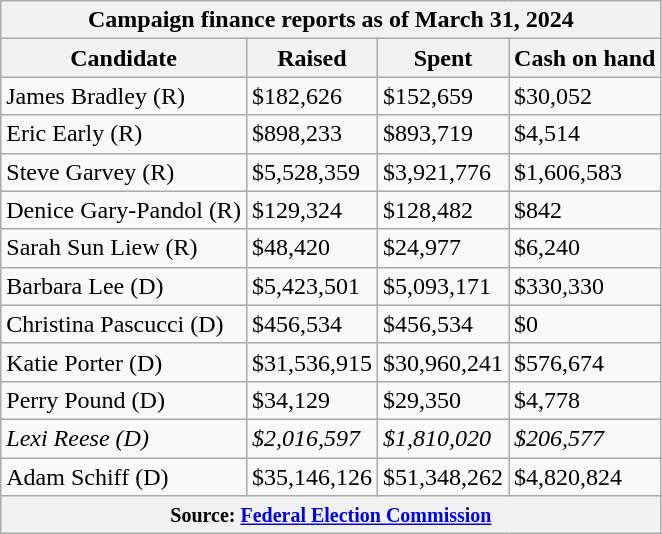<table class="wikitable sortable">
<tr>
<th colspan=4>Campaign finance reports as of March 31, 2024</th>
</tr>
<tr style="text-align:center;">
<th>Candidate</th>
<th>Raised</th>
<th>Spent</th>
<th>Cash on hand</th>
</tr>
<tr>
<td>James Bradley (R)</td>
<td>$182,626</td>
<td>$152,659</td>
<td>$30,052</td>
</tr>
<tr>
<td>Eric Early (R)</td>
<td>$898,233</td>
<td>$893,719</td>
<td>$4,514</td>
</tr>
<tr>
<td>Steve Garvey (R)</td>
<td>$5,528,359</td>
<td>$3,921,776</td>
<td>$1,606,583</td>
</tr>
<tr>
<td>Denice Gary-Pandol (R)</td>
<td>$129,324</td>
<td>$128,482</td>
<td>$842</td>
</tr>
<tr>
<td>Sarah Sun Liew (R)</td>
<td>$48,420</td>
<td>$24,977</td>
<td>$6,240</td>
</tr>
<tr>
<td>Barbara Lee (D)</td>
<td>$5,423,501</td>
<td>$5,093,171</td>
<td>$330,330</td>
</tr>
<tr>
<td>Christina Pascucci (D)</td>
<td>$456,534</td>
<td>$456,534</td>
<td>$0</td>
</tr>
<tr>
<td>Katie Porter (D)</td>
<td>$31,536,915</td>
<td>$30,960,241</td>
<td>$576,674</td>
</tr>
<tr>
<td>Perry Pound (D)</td>
<td>$34,129</td>
<td>$29,350</td>
<td>$4,778</td>
</tr>
<tr>
<td><em>Lexi Reese (D)</em></td>
<td><em>$2,016,597</em></td>
<td><em>$1,810,020</em></td>
<td><em>$206,577</em></td>
</tr>
<tr>
<td>Adam Schiff (D)</td>
<td>$35,146,126</td>
<td>$51,348,262</td>
<td>$4,820,824</td>
</tr>
<tr>
<th colspan="4"><small>Source: <a href='#'>Federal Election Commission</a></small></th>
</tr>
</table>
